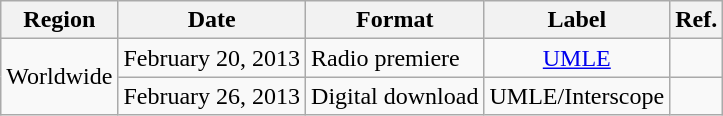<table class=wikitable>
<tr>
<th>Region</th>
<th>Date</th>
<th>Format</th>
<th>Label</th>
<th>Ref.</th>
</tr>
<tr>
<td rowspan=2>Worldwide</td>
<td>February 20, 2013</td>
<td>Radio premiere</td>
<td align=center><a href='#'>UMLE</a></td>
<td></td>
</tr>
<tr>
<td>February 26, 2013</td>
<td>Digital download</td>
<td align=center>UMLE/Interscope</td>
<td></td>
</tr>
</table>
